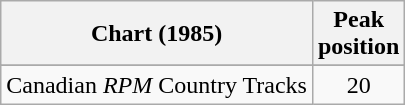<table class="wikitable sortable">
<tr>
<th align="left">Chart (1985)</th>
<th align="center">Peak<br>position</th>
</tr>
<tr>
</tr>
<tr>
<td align="left">Canadian <em>RPM</em> Country Tracks</td>
<td align="center">20</td>
</tr>
</table>
